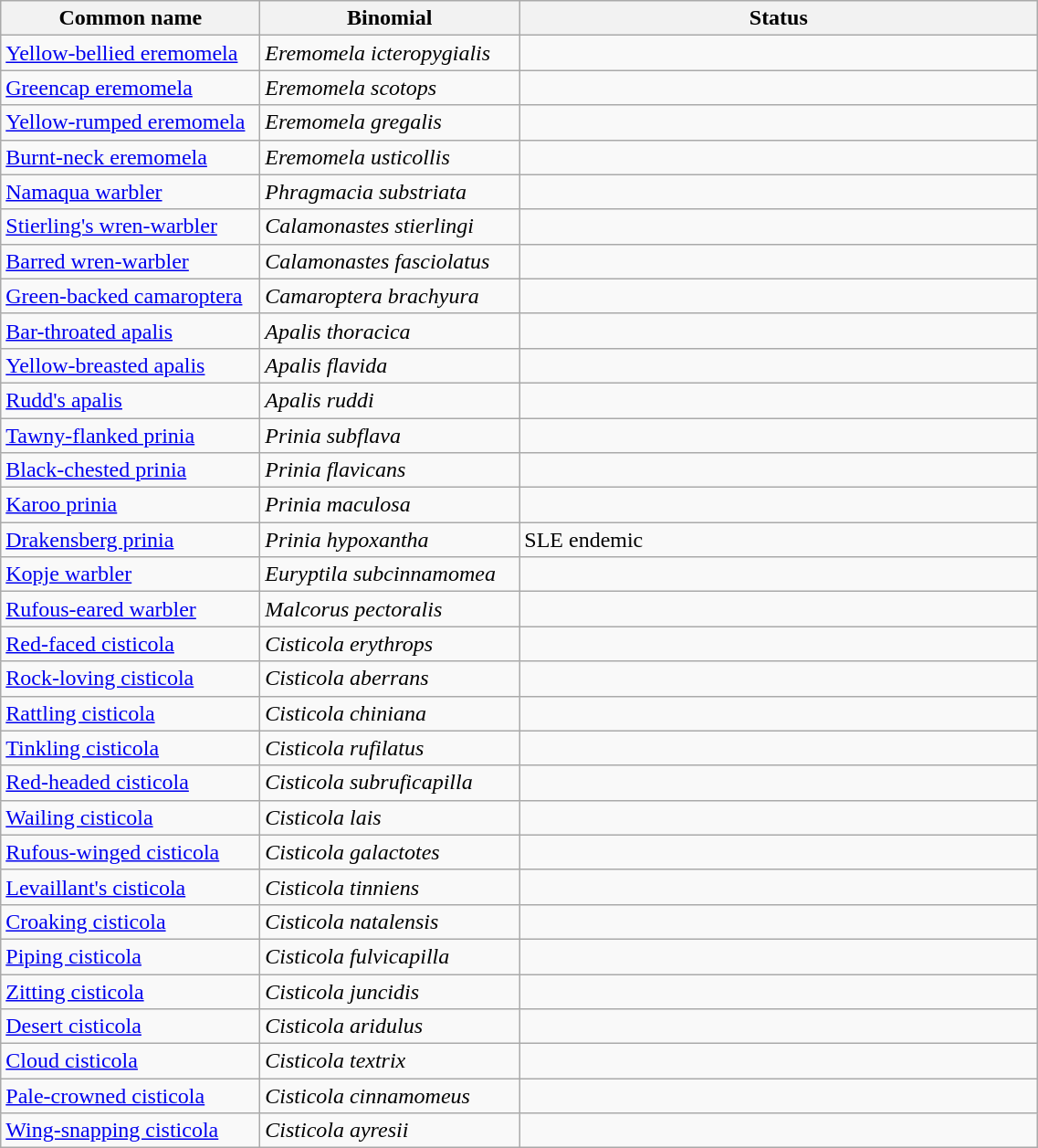<table width=60% class="wikitable">
<tr>
<th width=25%>Common name</th>
<th width=25%>Binomial</th>
<th width=50%>Status</th>
</tr>
<tr>
<td><a href='#'>Yellow-bellied eremomela</a></td>
<td><em>Eremomela icteropygialis</em></td>
<td></td>
</tr>
<tr>
<td><a href='#'>Greencap eremomela</a></td>
<td><em>Eremomela scotops</em></td>
<td></td>
</tr>
<tr>
<td><a href='#'>Yellow-rumped eremomela</a></td>
<td><em>Eremomela gregalis</em></td>
<td></td>
</tr>
<tr>
<td><a href='#'>Burnt-neck eremomela</a></td>
<td><em>Eremomela usticollis</em></td>
<td></td>
</tr>
<tr>
<td><a href='#'>Namaqua warbler</a></td>
<td><em>Phragmacia substriata</em></td>
<td></td>
</tr>
<tr>
<td><a href='#'>Stierling's wren-warbler</a></td>
<td><em>Calamonastes stierlingi</em></td>
<td></td>
</tr>
<tr>
<td><a href='#'>Barred wren-warbler</a></td>
<td><em>Calamonastes fasciolatus</em></td>
<td></td>
</tr>
<tr>
<td><a href='#'>Green-backed camaroptera</a></td>
<td><em>Camaroptera brachyura</em></td>
<td></td>
</tr>
<tr>
<td><a href='#'>Bar-throated apalis</a></td>
<td><em>Apalis thoracica</em></td>
<td></td>
</tr>
<tr>
<td><a href='#'>Yellow-breasted apalis</a></td>
<td><em>Apalis flavida</em></td>
<td></td>
</tr>
<tr>
<td><a href='#'>Rudd's apalis</a></td>
<td><em>Apalis ruddi</em></td>
<td></td>
</tr>
<tr>
<td><a href='#'>Tawny-flanked prinia</a></td>
<td><em>Prinia subflava</em></td>
<td></td>
</tr>
<tr>
<td><a href='#'>Black-chested prinia</a></td>
<td><em>Prinia flavicans</em></td>
<td></td>
</tr>
<tr>
<td><a href='#'>Karoo prinia</a></td>
<td><em>Prinia maculosa</em></td>
<td></td>
</tr>
<tr>
<td><a href='#'>Drakensberg prinia</a></td>
<td><em>Prinia hypoxantha</em></td>
<td>SLE endemic</td>
</tr>
<tr>
<td><a href='#'>Kopje warbler</a></td>
<td><em>Euryptila subcinnamomea</em></td>
<td></td>
</tr>
<tr>
<td><a href='#'>Rufous-eared warbler</a></td>
<td><em>Malcorus pectoralis</em></td>
<td></td>
</tr>
<tr>
<td><a href='#'>Red-faced cisticola</a></td>
<td><em>Cisticola erythrops</em></td>
<td></td>
</tr>
<tr>
<td><a href='#'>Rock-loving cisticola</a></td>
<td><em>Cisticola aberrans</em></td>
<td></td>
</tr>
<tr>
<td><a href='#'>Rattling cisticola</a></td>
<td><em>Cisticola chiniana</em></td>
<td></td>
</tr>
<tr>
<td><a href='#'>Tinkling cisticola</a></td>
<td><em>Cisticola rufilatus</em></td>
<td></td>
</tr>
<tr>
<td><a href='#'>Red-headed cisticola</a></td>
<td><em>Cisticola subruficapilla</em></td>
<td></td>
</tr>
<tr>
<td><a href='#'>Wailing cisticola</a></td>
<td><em>Cisticola lais</em></td>
<td></td>
</tr>
<tr>
<td><a href='#'>Rufous-winged cisticola</a></td>
<td><em>Cisticola galactotes</em></td>
<td></td>
</tr>
<tr>
<td><a href='#'>Levaillant's cisticola</a></td>
<td><em>Cisticola tinniens</em></td>
<td></td>
</tr>
<tr>
<td><a href='#'>Croaking cisticola</a></td>
<td><em>Cisticola natalensis</em></td>
<td></td>
</tr>
<tr>
<td><a href='#'>Piping cisticola</a></td>
<td><em>Cisticola fulvicapilla</em></td>
<td></td>
</tr>
<tr>
<td><a href='#'>Zitting cisticola</a></td>
<td><em>Cisticola juncidis</em></td>
<td></td>
</tr>
<tr>
<td><a href='#'>Desert cisticola</a></td>
<td><em>Cisticola aridulus</em></td>
<td></td>
</tr>
<tr>
<td><a href='#'>Cloud cisticola</a></td>
<td><em>Cisticola textrix</em></td>
<td></td>
</tr>
<tr>
<td><a href='#'>Pale-crowned cisticola</a></td>
<td><em>Cisticola cinnamomeus</em></td>
<td></td>
</tr>
<tr>
<td><a href='#'>Wing-snapping cisticola</a></td>
<td><em>Cisticola ayresii</em></td>
<td></td>
</tr>
</table>
